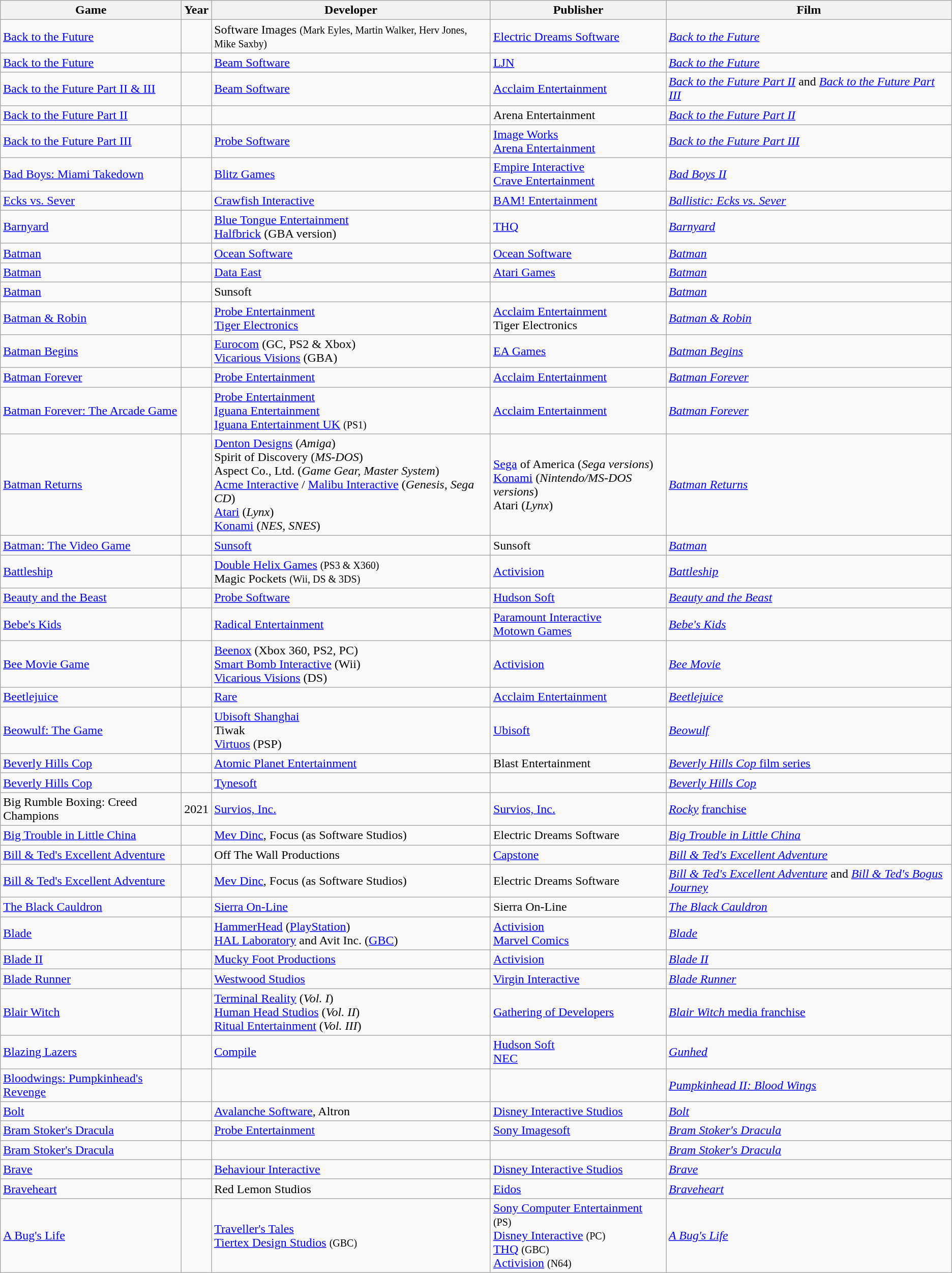<table class="wikitable sortable">
<tr>
<th>Game</th>
<th>Year</th>
<th>Developer</th>
<th>Publisher</th>
<th>Film</th>
</tr>
<tr>
<td><a href='#'>Back to the Future</a></td>
<td></td>
<td>Software Images <small>(Mark Eyles, Martin Walker, Herv Jones, Mike Saxby)</small></td>
<td><a href='#'>Electric Dreams Software</a></td>
<td><em><a href='#'>Back to the Future</a></em></td>
</tr>
<tr>
<td><a href='#'>Back to the Future</a></td>
<td></td>
<td><a href='#'>Beam Software</a></td>
<td><a href='#'>LJN</a></td>
<td><em><a href='#'>Back to the Future</a></em></td>
</tr>
<tr>
<td><a href='#'>Back to the Future Part II & III</a></td>
<td></td>
<td><a href='#'>Beam Software</a></td>
<td><a href='#'>Acclaim Entertainment</a></td>
<td><em><a href='#'>Back to the Future Part II</a></em> and <em><a href='#'>Back to the Future Part III</a></em></td>
</tr>
<tr>
<td><a href='#'>Back to the Future Part II</a></td>
<td></td>
<td></td>
<td>Arena Entertainment</td>
<td><em><a href='#'>Back to the Future Part II</a></em></td>
</tr>
<tr>
<td><a href='#'>Back to the Future Part III</a></td>
<td></td>
<td><a href='#'>Probe Software</a></td>
<td><a href='#'>Image Works</a> <br> <a href='#'>Arena Entertainment</a></td>
<td><em><a href='#'>Back to the Future Part III</a></em></td>
</tr>
<tr>
<td><a href='#'>Bad Boys: Miami Takedown</a></td>
<td></td>
<td><a href='#'>Blitz Games</a></td>
<td><a href='#'>Empire Interactive</a><br><a href='#'>Crave Entertainment</a></td>
<td><em><a href='#'>Bad Boys II</a></em></td>
</tr>
<tr>
<td><a href='#'>Ecks vs. Sever</a></td>
<td></td>
<td><a href='#'>Crawfish Interactive</a></td>
<td><a href='#'>BAM! Entertainment</a></td>
<td><em><a href='#'>Ballistic: Ecks vs. Sever</a></em></td>
</tr>
<tr>
<td><a href='#'>Barnyard</a></td>
<td></td>
<td><a href='#'>Blue Tongue Entertainment</a><br><a href='#'>Halfbrick</a> (GBA version)</td>
<td><a href='#'>THQ</a></td>
<td><em><a href='#'>Barnyard</a></em></td>
</tr>
<tr>
<td><a href='#'>Batman</a></td>
<td></td>
<td><a href='#'>Ocean Software</a></td>
<td><a href='#'>Ocean Software</a></td>
<td><em><a href='#'>Batman</a></em></td>
</tr>
<tr>
<td><a href='#'>Batman</a></td>
<td></td>
<td><a href='#'>Data East</a></td>
<td><a href='#'>Atari Games</a></td>
<td><em><a href='#'>Batman</a></em></td>
</tr>
<tr>
<td><a href='#'>Batman</a></td>
<td></td>
<td>Sunsoft</td>
<td></td>
<td><em><a href='#'>Batman</a></em></td>
</tr>
<tr>
<td><a href='#'>Batman & Robin</a></td>
<td></td>
<td><a href='#'>Probe Entertainment</a> <br><a href='#'>Tiger Electronics</a> </td>
<td><a href='#'>Acclaim Entertainment</a> <br>Tiger Electronics </td>
<td><em><a href='#'>Batman & Robin</a></em></td>
</tr>
<tr>
<td><a href='#'>Batman Begins</a></td>
<td></td>
<td><a href='#'>Eurocom</a> (GC, PS2 & Xbox)<br><a href='#'>Vicarious Visions</a> (GBA)</td>
<td><a href='#'>EA Games</a></td>
<td><em><a href='#'>Batman Begins</a></em></td>
</tr>
<tr>
<td><a href='#'>Batman Forever</a></td>
<td></td>
<td><a href='#'>Probe Entertainment</a></td>
<td><a href='#'>Acclaim Entertainment</a> </td>
<td><em><a href='#'>Batman Forever</a></em></td>
</tr>
<tr>
<td><a href='#'>Batman Forever: The Arcade Game</a></td>
<td></td>
<td><a href='#'>Probe Entertainment</a><br><a href='#'>Iguana Entertainment</a><br><a href='#'>Iguana Entertainment UK</a> <small>(PS1)</small></td>
<td><a href='#'>Acclaim Entertainment</a></td>
<td><em><a href='#'>Batman Forever</a></em></td>
</tr>
<tr>
<td><a href='#'>Batman Returns</a></td>
<td></td>
<td><a href='#'>Denton Designs</a> (<em>Amiga</em>)<br>Spirit of Discovery (<em>MS-DOS</em>)<br>Aspect Co., Ltd. (<em>Game Gear, Master System</em>)<br><a href='#'>Acme Interactive</a> / <a href='#'>Malibu Interactive</a> (<em>Genesis, Sega CD</em>)<br><a href='#'>Atari</a> (<em>Lynx</em>)<br> <a href='#'>Konami</a> (<em>NES, SNES</em>)</td>
<td><a href='#'>Sega</a> of America (<em>Sega versions</em>)<br><a href='#'>Konami</a> (<em>Nintendo/MS-DOS versions</em>)<br>Atari (<em>Lynx</em>)</td>
<td><em><a href='#'>Batman Returns</a></em></td>
</tr>
<tr>
<td><a href='#'>Batman: The Video Game</a></td>
<td></td>
<td><a href='#'>Sunsoft</a></td>
<td>Sunsoft</td>
<td><em><a href='#'>Batman</a></em></td>
</tr>
<tr>
<td><a href='#'>Battleship</a></td>
<td></td>
<td><a href='#'>Double Helix Games</a> <small>(PS3 & X360)</small><br>Magic Pockets <small>(Wii, DS & 3DS)</small></td>
<td><a href='#'>Activision</a></td>
<td><em><a href='#'>Battleship</a></em></td>
</tr>
<tr>
<td><a href='#'>Beauty and the Beast</a></td>
<td></td>
<td><a href='#'>Probe Software</a></td>
<td><a href='#'>Hudson Soft</a></td>
<td><em><a href='#'>Beauty and the Beast</a></em></td>
</tr>
<tr>
<td><a href='#'>Bebe's Kids</a></td>
<td></td>
<td><a href='#'>Radical Entertainment</a></td>
<td><a href='#'>Paramount Interactive</a> <br><a href='#'>Motown Games</a></td>
<td><em><a href='#'>Bebe's Kids</a></em></td>
</tr>
<tr>
<td><a href='#'>Bee Movie Game</a></td>
<td></td>
<td><a href='#'>Beenox</a> (Xbox 360, PS2, PC)<br><a href='#'>Smart Bomb Interactive</a> (Wii)<br><a href='#'>Vicarious Visions</a> (DS)</td>
<td><a href='#'>Activision</a></td>
<td><em><a href='#'>Bee Movie</a></em></td>
</tr>
<tr>
<td><a href='#'>Beetlejuice</a></td>
<td></td>
<td><a href='#'>Rare</a></td>
<td><a href='#'>Acclaim Entertainment</a></td>
<td><em><a href='#'>Beetlejuice</a></em></td>
</tr>
<tr>
<td><a href='#'>Beowulf: The Game</a></td>
<td></td>
<td><a href='#'>Ubisoft Shanghai</a><br>Tiwak<br><a href='#'>Virtuos</a> (PSP)</td>
<td><a href='#'>Ubisoft</a></td>
<td><em><a href='#'>Beowulf</a></em></td>
</tr>
<tr>
<td><a href='#'>Beverly Hills Cop</a></td>
<td></td>
<td><a href='#'>Atomic Planet Entertainment</a></td>
<td>Blast Entertainment</td>
<td><a href='#'><em>Beverly Hills Cop</em> film series</a></td>
</tr>
<tr>
<td><a href='#'>Beverly Hills Cop</a></td>
<td></td>
<td><a href='#'>Tynesoft</a></td>
<td></td>
<td><em><a href='#'>Beverly Hills Cop</a></em></td>
</tr>
<tr>
<td>Big Rumble Boxing: Creed Champions</td>
<td>2021</td>
<td><a href='#'>Survios, Inc.</a></td>
<td><a href='#'>Survios, Inc.</a></td>
<td><em><a href='#'>Rocky</a></em> <a href='#'>franchise</a></td>
</tr>
<tr>
<td><a href='#'>Big Trouble in Little China</a></td>
<td></td>
<td><a href='#'>Mev Dinc</a>, Focus (as Software Studios)</td>
<td>Electric Dreams Software</td>
<td><em><a href='#'>Big Trouble in Little China</a></em></td>
</tr>
<tr>
<td><a href='#'>Bill & Ted's Excellent Adventure</a></td>
<td></td>
<td>Off The Wall Productions</td>
<td><a href='#'>Capstone</a></td>
<td><em><a href='#'>Bill & Ted's Excellent Adventure</a></em></td>
</tr>
<tr>
<td><a href='#'>Bill & Ted's Excellent Adventure</a></td>
<td></td>
<td><a href='#'>Mev Dinc</a>, Focus (as Software Studios)</td>
<td>Electric Dreams Software</td>
<td><em><a href='#'>Bill & Ted's Excellent Adventure</a></em> and <em><a href='#'>Bill & Ted's Bogus Journey</a></em></td>
</tr>
<tr>
<td><a href='#'>The Black Cauldron</a></td>
<td></td>
<td><a href='#'>Sierra On-Line</a></td>
<td>Sierra On-Line</td>
<td><em><a href='#'>The Black Cauldron</a></em></td>
</tr>
<tr>
<td><a href='#'>Blade</a></td>
<td></td>
<td><a href='#'>HammerHead</a> (<a href='#'>PlayStation</a>)<br> <a href='#'>HAL Laboratory</a> and Avit Inc. (<a href='#'>GBC</a>)</td>
<td><a href='#'>Activision</a><br><a href='#'>Marvel Comics</a></td>
<td><em><a href='#'>Blade</a></em></td>
</tr>
<tr>
<td><a href='#'>Blade II</a></td>
<td></td>
<td><a href='#'>Mucky Foot Productions</a></td>
<td><a href='#'>Activision</a></td>
<td><em><a href='#'>Blade II</a></em></td>
</tr>
<tr>
<td><a href='#'>Blade Runner</a></td>
<td></td>
<td><a href='#'>Westwood Studios</a></td>
<td><a href='#'>Virgin Interactive</a></td>
<td><em><a href='#'>Blade Runner</a></em></td>
</tr>
<tr>
<td><a href='#'>Blair Witch</a></td>
<td></td>
<td><a href='#'>Terminal Reality</a> (<em>Vol. I</em>)<br><a href='#'>Human Head Studios</a> (<em>Vol. II</em>)<br><a href='#'>Ritual Entertainment</a> (<em>Vol. III</em>)</td>
<td><a href='#'>Gathering of Developers</a></td>
<td><a href='#'><em>Blair Witch</em> media franchise</a></td>
</tr>
<tr>
<td><a href='#'>Blazing Lazers</a></td>
<td></td>
<td><a href='#'>Compile</a></td>
<td><a href='#'>Hudson Soft</a><br><a href='#'>NEC</a></td>
<td><em><a href='#'>Gunhed</a></em></td>
</tr>
<tr>
<td><a href='#'>Bloodwings: Pumpkinhead's Revenge</a></td>
<td></td>
<td></td>
<td></td>
<td><em><a href='#'>Pumpkinhead II: Blood Wings</a></em></td>
</tr>
<tr>
<td><a href='#'>Bolt</a></td>
<td></td>
<td><a href='#'>Avalanche Software</a>, Altron</td>
<td><a href='#'>Disney Interactive Studios</a></td>
<td><em><a href='#'>Bolt</a></em></td>
</tr>
<tr>
<td><a href='#'>Bram Stoker's Dracula</a></td>
<td></td>
<td><a href='#'>Probe Entertainment</a></td>
<td><a href='#'>Sony Imagesoft</a></td>
<td><em><a href='#'>Bram Stoker's Dracula</a></em></td>
</tr>
<tr>
<td><a href='#'>Bram Stoker's Dracula</a></td>
<td></td>
<td></td>
<td></td>
<td><em><a href='#'>Bram Stoker's Dracula</a></em></td>
</tr>
<tr>
<td><a href='#'>Brave</a></td>
<td></td>
<td><a href='#'>Behaviour Interactive</a></td>
<td><a href='#'>Disney Interactive Studios</a></td>
<td><em><a href='#'>Brave</a></em></td>
</tr>
<tr>
<td><a href='#'>Braveheart</a></td>
<td></td>
<td>Red Lemon Studios</td>
<td><a href='#'>Eidos</a></td>
<td><em><a href='#'>Braveheart</a></em></td>
</tr>
<tr>
<td><a href='#'>A Bug's Life</a></td>
<td></td>
<td><a href='#'>Traveller's Tales</a><br><a href='#'>Tiertex Design Studios</a> <small>(GBC)</small></td>
<td><a href='#'>Sony Computer Entertainment</a> <small>(PS)</small><br><a href='#'>Disney Interactive</a> <small>(PC)</small><br><a href='#'>THQ</a> <small>(GBC)</small><br><a href='#'>Activision</a> <small>(N64)</small></td>
<td><em><a href='#'>A Bug's Life</a></em></td>
</tr>
</table>
